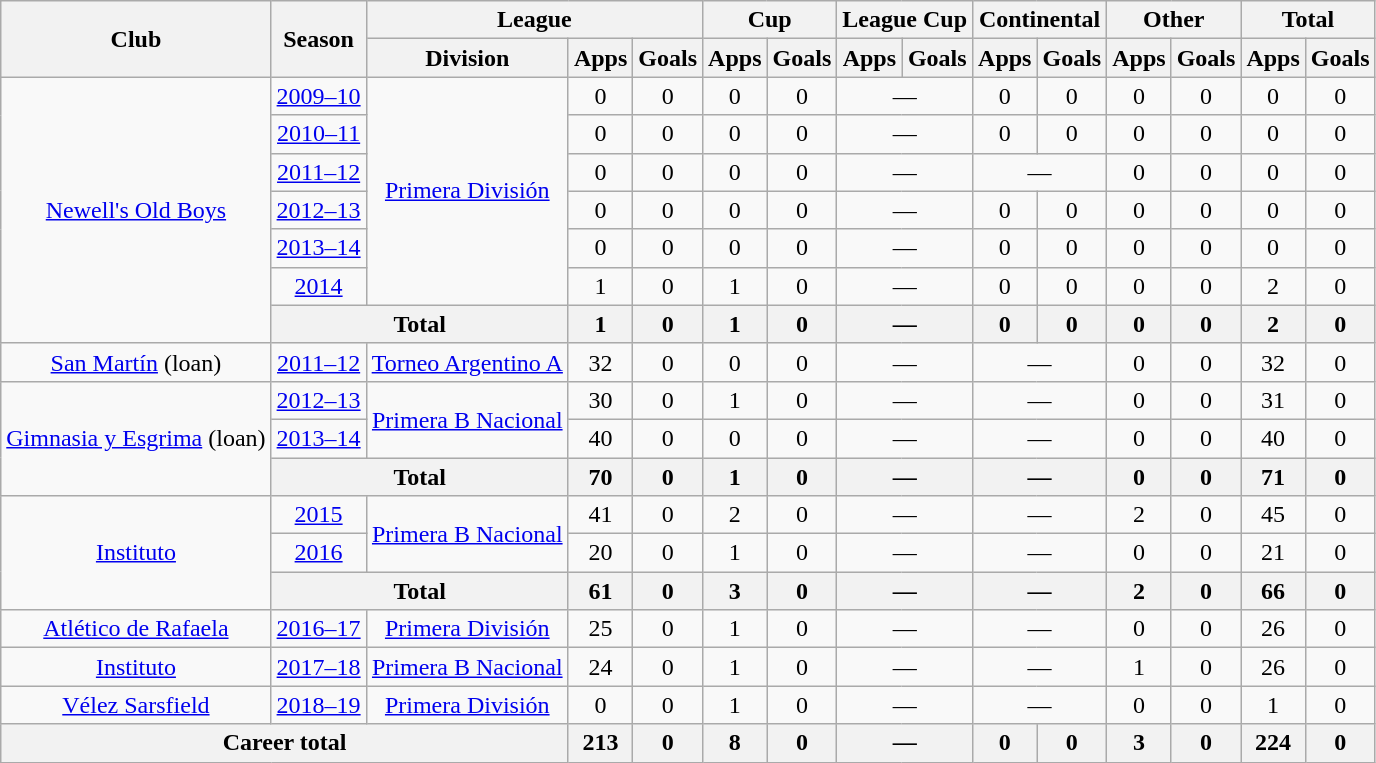<table class="wikitable" style="text-align:center">
<tr>
<th rowspan="2">Club</th>
<th rowspan="2">Season</th>
<th colspan="3">League</th>
<th colspan="2">Cup</th>
<th colspan="2">League Cup</th>
<th colspan="2">Continental</th>
<th colspan="2">Other</th>
<th colspan="2">Total</th>
</tr>
<tr>
<th>Division</th>
<th>Apps</th>
<th>Goals</th>
<th>Apps</th>
<th>Goals</th>
<th>Apps</th>
<th>Goals</th>
<th>Apps</th>
<th>Goals</th>
<th>Apps</th>
<th>Goals</th>
<th>Apps</th>
<th>Goals</th>
</tr>
<tr>
<td rowspan="7"><a href='#'>Newell's Old Boys</a></td>
<td><a href='#'>2009–10</a></td>
<td rowspan="6"><a href='#'>Primera División</a></td>
<td>0</td>
<td>0</td>
<td>0</td>
<td>0</td>
<td colspan="2">—</td>
<td>0</td>
<td>0</td>
<td>0</td>
<td>0</td>
<td>0</td>
<td>0</td>
</tr>
<tr>
<td><a href='#'>2010–11</a></td>
<td>0</td>
<td>0</td>
<td>0</td>
<td>0</td>
<td colspan="2">—</td>
<td>0</td>
<td>0</td>
<td>0</td>
<td>0</td>
<td>0</td>
<td>0</td>
</tr>
<tr>
<td><a href='#'>2011–12</a></td>
<td>0</td>
<td>0</td>
<td>0</td>
<td>0</td>
<td colspan="2">—</td>
<td colspan="2">—</td>
<td>0</td>
<td>0</td>
<td>0</td>
<td>0</td>
</tr>
<tr>
<td><a href='#'>2012–13</a></td>
<td>0</td>
<td>0</td>
<td>0</td>
<td>0</td>
<td colspan="2">—</td>
<td>0</td>
<td>0</td>
<td>0</td>
<td>0</td>
<td>0</td>
<td>0</td>
</tr>
<tr>
<td><a href='#'>2013–14</a></td>
<td>0</td>
<td>0</td>
<td>0</td>
<td>0</td>
<td colspan="2">—</td>
<td>0</td>
<td>0</td>
<td>0</td>
<td>0</td>
<td>0</td>
<td>0</td>
</tr>
<tr>
<td><a href='#'>2014</a></td>
<td>1</td>
<td>0</td>
<td>1</td>
<td>0</td>
<td colspan="2">—</td>
<td>0</td>
<td>0</td>
<td>0</td>
<td>0</td>
<td>2</td>
<td>0</td>
</tr>
<tr>
<th colspan="2">Total</th>
<th>1</th>
<th>0</th>
<th>1</th>
<th>0</th>
<th colspan="2">—</th>
<th>0</th>
<th>0</th>
<th>0</th>
<th>0</th>
<th>2</th>
<th>0</th>
</tr>
<tr>
<td rowspan="1"><a href='#'>San Martín</a> (loan)</td>
<td><a href='#'>2011–12</a></td>
<td rowspan="1"><a href='#'>Torneo Argentino A</a></td>
<td>32</td>
<td>0</td>
<td>0</td>
<td>0</td>
<td colspan="2">—</td>
<td colspan="2">—</td>
<td>0</td>
<td>0</td>
<td>32</td>
<td>0</td>
</tr>
<tr>
<td rowspan="3"><a href='#'>Gimnasia y Esgrima</a> (loan)</td>
<td><a href='#'>2012–13</a></td>
<td rowspan="2"><a href='#'>Primera B Nacional</a></td>
<td>30</td>
<td>0</td>
<td>1</td>
<td>0</td>
<td colspan="2">—</td>
<td colspan="2">—</td>
<td>0</td>
<td>0</td>
<td>31</td>
<td>0</td>
</tr>
<tr>
<td><a href='#'>2013–14</a></td>
<td>40</td>
<td>0</td>
<td>0</td>
<td>0</td>
<td colspan="2">—</td>
<td colspan="2">—</td>
<td>0</td>
<td>0</td>
<td>40</td>
<td>0</td>
</tr>
<tr>
<th colspan="2">Total</th>
<th>70</th>
<th>0</th>
<th>1</th>
<th>0</th>
<th colspan="2">—</th>
<th colspan="2">—</th>
<th>0</th>
<th>0</th>
<th>71</th>
<th>0</th>
</tr>
<tr>
<td rowspan="3"><a href='#'>Instituto</a></td>
<td><a href='#'>2015</a></td>
<td rowspan="2"><a href='#'>Primera B Nacional</a></td>
<td>41</td>
<td>0</td>
<td>2</td>
<td>0</td>
<td colspan="2">—</td>
<td colspan="2">—</td>
<td>2</td>
<td>0</td>
<td>45</td>
<td>0</td>
</tr>
<tr>
<td><a href='#'>2016</a></td>
<td>20</td>
<td>0</td>
<td>1</td>
<td>0</td>
<td colspan="2">—</td>
<td colspan="2">—</td>
<td>0</td>
<td>0</td>
<td>21</td>
<td>0</td>
</tr>
<tr>
<th colspan="2">Total</th>
<th>61</th>
<th>0</th>
<th>3</th>
<th>0</th>
<th colspan="2">—</th>
<th colspan="2">—</th>
<th>2</th>
<th>0</th>
<th>66</th>
<th>0</th>
</tr>
<tr>
<td rowspan="1"><a href='#'>Atlético de Rafaela</a></td>
<td><a href='#'>2016–17</a></td>
<td rowspan="1"><a href='#'>Primera División</a></td>
<td>25</td>
<td>0</td>
<td>1</td>
<td>0</td>
<td colspan="2">—</td>
<td colspan="2">—</td>
<td>0</td>
<td>0</td>
<td>26</td>
<td>0</td>
</tr>
<tr>
<td rowspan="1"><a href='#'>Instituto</a></td>
<td><a href='#'>2017–18</a></td>
<td rowspan="1"><a href='#'>Primera B Nacional</a></td>
<td>24</td>
<td>0</td>
<td>1</td>
<td>0</td>
<td colspan="2">—</td>
<td colspan="2">—</td>
<td>1</td>
<td>0</td>
<td>26</td>
<td>0</td>
</tr>
<tr>
<td rowspan="1"><a href='#'>Vélez Sarsfield</a></td>
<td><a href='#'>2018–19</a></td>
<td rowspan="1"><a href='#'>Primera División</a></td>
<td>0</td>
<td>0</td>
<td>1</td>
<td>0</td>
<td colspan="2">—</td>
<td colspan="2">—</td>
<td>0</td>
<td>0</td>
<td>1</td>
<td>0</td>
</tr>
<tr>
<th colspan="3">Career total</th>
<th>213</th>
<th>0</th>
<th>8</th>
<th>0</th>
<th colspan="2">—</th>
<th>0</th>
<th>0</th>
<th>3</th>
<th>0</th>
<th>224</th>
<th>0</th>
</tr>
</table>
